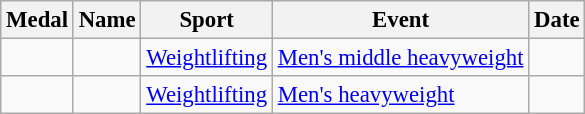<table class="wikitable sortable" style="font-size: 95%;">
<tr>
<th>Medal</th>
<th>Name</th>
<th>Sport</th>
<th>Event</th>
<th>Date</th>
</tr>
<tr>
<td></td>
<td></td>
<td><a href='#'>Weightlifting</a></td>
<td><a href='#'>Men's middle heavyweight</a></td>
<td></td>
</tr>
<tr>
<td></td>
<td></td>
<td><a href='#'>Weightlifting</a></td>
<td><a href='#'>Men's heavyweight</a></td>
<td></td>
</tr>
</table>
